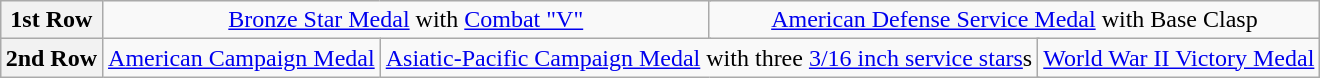<table class="wikitable" style="margin:1em auto; text-align:center;">
<tr>
<th>1st Row</th>
<td colspan="6"><a href='#'>Bronze Star Medal</a> with <a href='#'>Combat "V"</a></td>
<td colspan="6"><a href='#'>American Defense Service Medal</a> with Base Clasp</td>
</tr>
<tr>
<th>2nd Row</th>
<td colspan="4"><a href='#'>American Campaign Medal</a></td>
<td colspan="4"><a href='#'>Asiatic-Pacific Campaign Medal</a> with three <a href='#'>3/16 inch service stars</a>s</td>
<td colspan="4"><a href='#'>World War II Victory Medal</a></td>
</tr>
</table>
